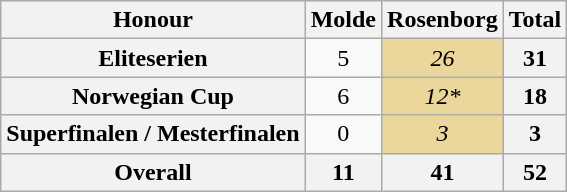<table class="wikitable plainrowheaders sortable" style="text-align:center">
<tr>
<th scope="col">Honour</th>
<th scope="col">Molde</th>
<th scope="col">Rosenborg</th>
<th scope="col">Total</th>
</tr>
<tr>
<th scope=row>Eliteserien</th>
<td>5</td>
<td style=background:#EBD79B><em>26</em> </td>
<th>31</th>
</tr>
<tr>
<th scope=row>Norwegian Cup</th>
<td>6</td>
<td style=background:#EBD79B><em>12*</em> </td>
<th>18</th>
</tr>
<tr>
<th scope=row>Superfinalen / Mesterfinalen</th>
<td>0</td>
<td style=background:#EBD79B><em>3</em> </td>
<th>3</th>
</tr>
<tr>
<th>Overall</th>
<th>11</th>
<th>41</th>
<th>52</th>
</tr>
</table>
